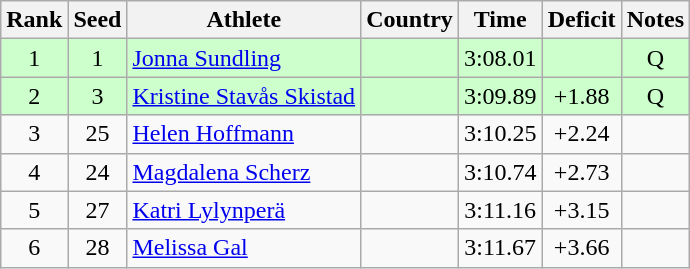<table class="wikitable sortable" style="text-align:center">
<tr>
<th>Rank</th>
<th>Seed</th>
<th>Athlete</th>
<th>Country</th>
<th>Time</th>
<th>Deficit</th>
<th>Notes</th>
</tr>
<tr bgcolor=ccffcc>
<td>1</td>
<td>1</td>
<td align=left><a href='#'>Jonna Sundling</a></td>
<td align=left></td>
<td>3:08.01</td>
<td></td>
<td>Q</td>
</tr>
<tr bgcolor=ccffcc>
<td>2</td>
<td>3</td>
<td align=left><a href='#'>Kristine Stavås Skistad</a></td>
<td align=left></td>
<td>3:09.89</td>
<td>+1.88</td>
<td>Q</td>
</tr>
<tr>
<td>3</td>
<td>25</td>
<td align=left><a href='#'>Helen Hoffmann</a></td>
<td align=left></td>
<td>3:10.25</td>
<td>+2.24</td>
<td></td>
</tr>
<tr>
<td>4</td>
<td>24</td>
<td align=left><a href='#'>Magdalena Scherz</a></td>
<td align=left></td>
<td>3:10.74</td>
<td>+2.73</td>
<td></td>
</tr>
<tr>
<td>5</td>
<td>27</td>
<td align=left><a href='#'>Katri Lylynperä</a></td>
<td align=left></td>
<td>3:11.16</td>
<td>+3.15</td>
<td></td>
</tr>
<tr>
<td>6</td>
<td>28</td>
<td align=left><a href='#'>Melissa Gal</a></td>
<td align=left></td>
<td>3:11.67</td>
<td>+3.66</td>
<td></td>
</tr>
</table>
